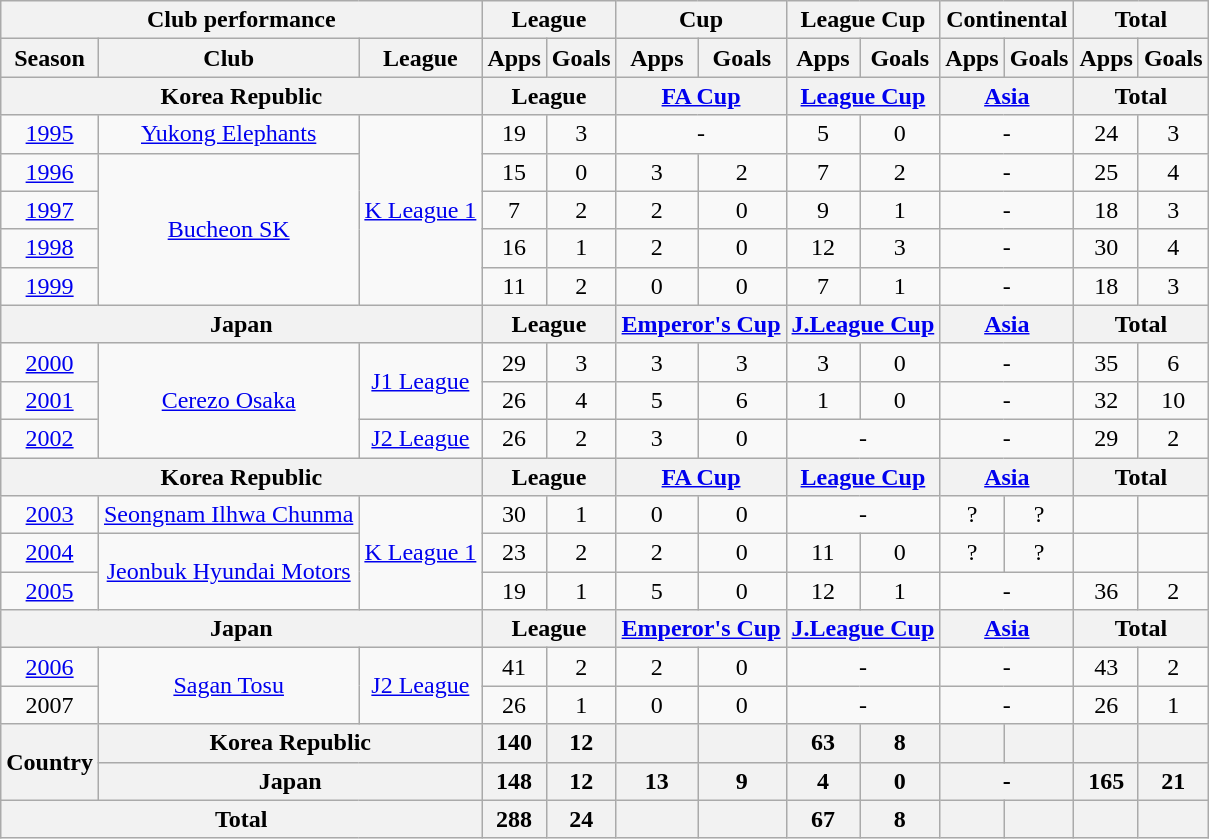<table class="wikitable" style="text-align:center;">
<tr>
<th colspan=3>Club performance</th>
<th colspan=2>League</th>
<th colspan=2>Cup</th>
<th colspan=2>League Cup</th>
<th colspan=2>Continental</th>
<th colspan=2>Total</th>
</tr>
<tr>
<th>Season</th>
<th>Club</th>
<th>League</th>
<th>Apps</th>
<th>Goals</th>
<th>Apps</th>
<th>Goals</th>
<th>Apps</th>
<th>Goals</th>
<th>Apps</th>
<th>Goals</th>
<th>Apps</th>
<th>Goals</th>
</tr>
<tr>
<th colspan=3>Korea Republic</th>
<th colspan=2>League</th>
<th colspan=2><a href='#'>FA Cup</a></th>
<th colspan=2><a href='#'>League Cup</a></th>
<th colspan=2><a href='#'>Asia</a></th>
<th colspan=2>Total</th>
</tr>
<tr>
<td><a href='#'>1995</a></td>
<td rowspan="1"><a href='#'>Yukong Elephants</a></td>
<td rowspan="5"><a href='#'>K League 1</a></td>
<td>19</td>
<td>3</td>
<td colspan="2">-</td>
<td>5</td>
<td>0</td>
<td colspan="2">-</td>
<td>24</td>
<td>3</td>
</tr>
<tr>
<td><a href='#'>1996</a></td>
<td rowspan="4"><a href='#'>Bucheon SK</a></td>
<td>15</td>
<td>0</td>
<td>3</td>
<td>2</td>
<td>7</td>
<td>2</td>
<td colspan="2">-</td>
<td>25</td>
<td>4</td>
</tr>
<tr>
<td><a href='#'>1997</a></td>
<td>7</td>
<td>2</td>
<td>2</td>
<td>0</td>
<td>9</td>
<td>1</td>
<td colspan="2">-</td>
<td>18</td>
<td>3</td>
</tr>
<tr>
<td><a href='#'>1998</a></td>
<td>16</td>
<td>1</td>
<td>2</td>
<td>0</td>
<td>12</td>
<td>3</td>
<td colspan="2">-</td>
<td>30</td>
<td>4</td>
</tr>
<tr>
<td><a href='#'>1999</a></td>
<td>11</td>
<td>2</td>
<td>0</td>
<td>0</td>
<td>7</td>
<td>1</td>
<td colspan="2">-</td>
<td>18</td>
<td>3</td>
</tr>
<tr>
<th colspan=3>Japan</th>
<th colspan=2>League</th>
<th colspan=2><a href='#'>Emperor's Cup</a></th>
<th colspan=2><a href='#'>J.League Cup</a></th>
<th colspan=2><a href='#'>Asia</a></th>
<th colspan=2>Total</th>
</tr>
<tr>
<td><a href='#'>2000</a></td>
<td rowspan="3"><a href='#'>Cerezo Osaka</a></td>
<td rowspan="2"><a href='#'>J1 League</a></td>
<td>29</td>
<td>3</td>
<td>3</td>
<td>3</td>
<td>3</td>
<td>0</td>
<td colspan="2">-</td>
<td>35</td>
<td>6</td>
</tr>
<tr>
<td><a href='#'>2001</a></td>
<td>26</td>
<td>4</td>
<td>5</td>
<td>6</td>
<td>1</td>
<td>0</td>
<td colspan="2">-</td>
<td>32</td>
<td>10</td>
</tr>
<tr>
<td><a href='#'>2002</a></td>
<td><a href='#'>J2 League</a></td>
<td>26</td>
<td>2</td>
<td>3</td>
<td>0</td>
<td colspan="2">-</td>
<td colspan="2">-</td>
<td>29</td>
<td>2</td>
</tr>
<tr>
<th colspan=3>Korea Republic</th>
<th colspan=2>League</th>
<th colspan=2><a href='#'>FA Cup</a></th>
<th colspan=2><a href='#'>League Cup</a></th>
<th colspan=2><a href='#'>Asia</a></th>
<th colspan=2>Total</th>
</tr>
<tr>
<td><a href='#'>2003</a></td>
<td><a href='#'>Seongnam Ilhwa Chunma</a></td>
<td rowspan="3"><a href='#'>K League 1</a></td>
<td>30</td>
<td>1</td>
<td>0</td>
<td>0</td>
<td colspan="2">-</td>
<td>?</td>
<td>?</td>
<td></td>
<td></td>
</tr>
<tr>
<td><a href='#'>2004</a></td>
<td rowspan="2"><a href='#'>Jeonbuk Hyundai Motors</a></td>
<td>23</td>
<td>2</td>
<td>2</td>
<td>0</td>
<td>11</td>
<td>0</td>
<td>?</td>
<td>?</td>
<td></td>
<td></td>
</tr>
<tr>
<td><a href='#'>2005</a></td>
<td>19</td>
<td>1</td>
<td>5</td>
<td>0</td>
<td>12</td>
<td>1</td>
<td colspan="2">-</td>
<td>36</td>
<td>2</td>
</tr>
<tr>
<th colspan=3>Japan</th>
<th colspan=2>League</th>
<th colspan=2><a href='#'>Emperor's Cup</a></th>
<th colspan=2><a href='#'>J.League Cup</a></th>
<th colspan=2><a href='#'>Asia</a></th>
<th colspan=2>Total</th>
</tr>
<tr>
<td><a href='#'>2006</a></td>
<td rowspan="2"><a href='#'>Sagan Tosu</a></td>
<td rowspan="2"><a href='#'>J2 League</a></td>
<td>41</td>
<td>2</td>
<td>2</td>
<td>0</td>
<td colspan="2">-</td>
<td colspan="2">-</td>
<td>43</td>
<td>2</td>
</tr>
<tr>
<td>2007</td>
<td>26</td>
<td>1</td>
<td>0</td>
<td>0</td>
<td colspan="2">-</td>
<td colspan="2">-</td>
<td>26</td>
<td>1</td>
</tr>
<tr>
<th rowspan=2>Country</th>
<th colspan=2>Korea Republic</th>
<th>140</th>
<th>12</th>
<th></th>
<th></th>
<th>63</th>
<th>8</th>
<th></th>
<th></th>
<th></th>
<th></th>
</tr>
<tr>
<th colspan=2>Japan</th>
<th>148</th>
<th>12</th>
<th>13</th>
<th>9</th>
<th>4</th>
<th>0</th>
<th colspan="2">-</th>
<th>165</th>
<th>21</th>
</tr>
<tr>
<th colspan=3>Total</th>
<th>288</th>
<th>24</th>
<th></th>
<th></th>
<th>67</th>
<th>8</th>
<th></th>
<th></th>
<th></th>
<th></th>
</tr>
</table>
